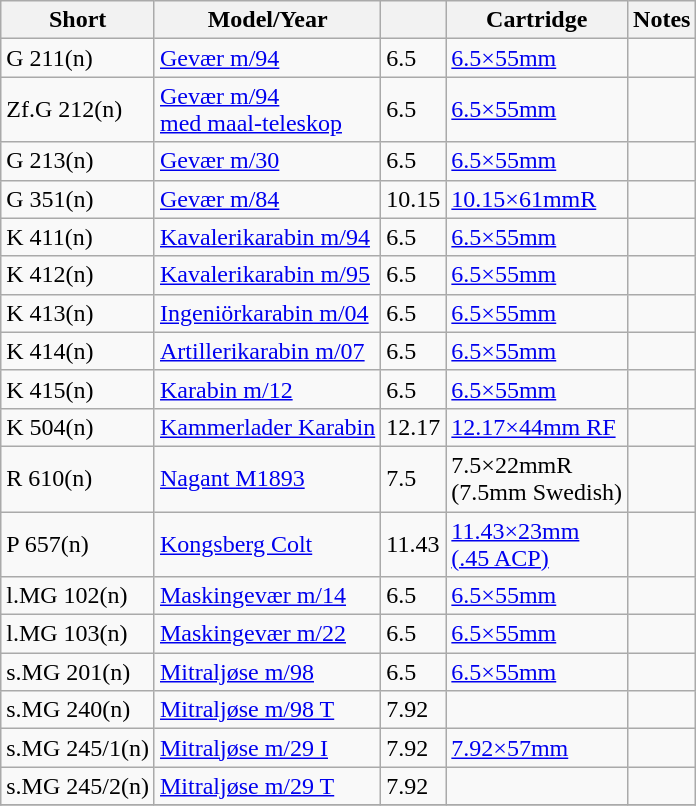<table border="1" class="wikitable sortable">
<tr>
<th>Short<br></th>
<th>Model/Year</th>
<th><br></th>
<th>Cartridge</th>
<th>Notes</th>
</tr>
<tr>
<td>G 211(n)</td>
<td><a href='#'>Gevær m/94</a></td>
<td>6.5</td>
<td><a href='#'>6.5×55mm</a></td>
<td></td>
</tr>
<tr>
<td>Zf.G 212(n)</td>
<td><a href='#'>Gevær m/94<br>med maal-teleskop</a></td>
<td>6.5</td>
<td><a href='#'>6.5×55mm</a></td>
<td></td>
</tr>
<tr>
<td>G 213(n)</td>
<td><a href='#'>Gevær m/30</a></td>
<td>6.5</td>
<td><a href='#'>6.5×55mm</a></td>
<td></td>
</tr>
<tr>
<td>G 351(n)</td>
<td><a href='#'>Gevær m/84</a></td>
<td>10.15</td>
<td><a href='#'>10.15×61mmR</a></td>
<td></td>
</tr>
<tr>
<td>K 411(n)</td>
<td><a href='#'>Kavalerikarabin m/94</a></td>
<td>6.5</td>
<td><a href='#'>6.5×55mm</a></td>
<td></td>
</tr>
<tr>
<td>K 412(n)</td>
<td><a href='#'>Kavalerikarabin m/95</a></td>
<td>6.5</td>
<td><a href='#'>6.5×55mm</a></td>
<td></td>
</tr>
<tr>
<td>K 413(n)</td>
<td><a href='#'>Ingeniörkarabin m/04</a></td>
<td>6.5</td>
<td><a href='#'>6.5×55mm</a></td>
<td></td>
</tr>
<tr>
<td>K 414(n)</td>
<td><a href='#'>Artillerikarabin m/07</a></td>
<td>6.5</td>
<td><a href='#'>6.5×55mm</a></td>
<td></td>
</tr>
<tr>
<td>K 415(n)</td>
<td><a href='#'>Karabin m/12</a></td>
<td>6.5</td>
<td><a href='#'>6.5×55mm</a></td>
<td></td>
</tr>
<tr>
<td>K 504(n)</td>
<td><a href='#'>Kammerlader Karabin</a></td>
<td>12.17</td>
<td><a href='#'>12.17×44mm RF</a></td>
<td></td>
</tr>
<tr>
<td>R 610(n)</td>
<td><a href='#'>Nagant M1893</a></td>
<td>7.5</td>
<td>7.5×22mmR<br>(7.5mm Swedish)</td>
<td></td>
</tr>
<tr>
<td>P 657(n)</td>
<td><a href='#'>Kongsberg Colt</a></td>
<td>11.43</td>
<td><a href='#'>11.43×23mm<br>(.45 ACP)</a></td>
<td></td>
</tr>
<tr>
<td>l.MG 102(n)</td>
<td><a href='#'>Maskingevær m/14</a></td>
<td>6.5</td>
<td><a href='#'>6.5×55mm</a></td>
<td></td>
</tr>
<tr>
<td>l.MG 103(n)</td>
<td><a href='#'>Maskingevær m/22</a></td>
<td>6.5</td>
<td><a href='#'>6.5×55mm</a></td>
<td></td>
</tr>
<tr>
<td>s.MG 201(n)</td>
<td><a href='#'>Mitraljøse m/98</a></td>
<td>6.5</td>
<td><a href='#'>6.5×55mm</a></td>
<td></td>
</tr>
<tr>
<td>s.MG 240(n)</td>
<td><a href='#'>Mitraljøse m/98 T</a></td>
<td>7.92</td>
<td></td>
<td></td>
</tr>
<tr>
<td>s.MG 245/1(n)</td>
<td><a href='#'>Mitraljøse m/29 I</a></td>
<td>7.92</td>
<td><a href='#'>7.92×57mm</a></td>
<td></td>
</tr>
<tr>
<td>s.MG 245/2(n)</td>
<td><a href='#'>Mitraljøse m/29 T</a></td>
<td>7.92</td>
<td></td>
<td></td>
</tr>
<tr>
</tr>
</table>
